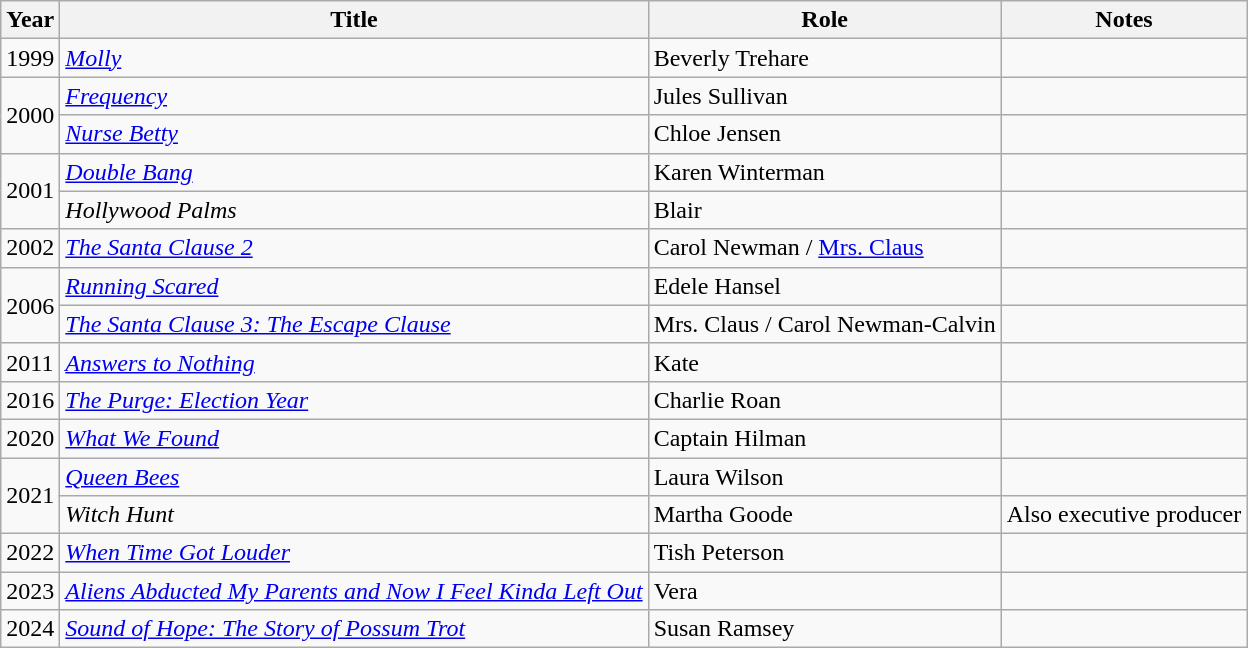<table class="wikitable sortable">
<tr>
<th>Year</th>
<th>Title</th>
<th>Role</th>
<th class="unsortable">Notes</th>
</tr>
<tr>
<td>1999</td>
<td><em><a href='#'>Molly</a></em></td>
<td>Beverly Trehare</td>
<td></td>
</tr>
<tr>
<td rowspan="2">2000</td>
<td><em><a href='#'>Frequency</a></em></td>
<td>Jules Sullivan</td>
<td></td>
</tr>
<tr>
<td><em><a href='#'>Nurse Betty</a></em></td>
<td>Chloe Jensen</td>
<td></td>
</tr>
<tr>
<td rowspan="2">2001</td>
<td><em><a href='#'>Double Bang</a></em></td>
<td>Karen Winterman</td>
<td></td>
</tr>
<tr>
<td><em>Hollywood Palms</em></td>
<td>Blair</td>
<td></td>
</tr>
<tr>
<td>2002</td>
<td data-sort-value="Santa Clause 2, The"><em><a href='#'>The Santa Clause 2</a></em></td>
<td>Carol Newman / <a href='#'>Mrs. Claus</a></td>
<td></td>
</tr>
<tr>
<td rowspan="2">2006</td>
<td><em><a href='#'>Running Scared</a></em></td>
<td>Edele Hansel</td>
<td></td>
</tr>
<tr>
<td data-sort-value="Santa Clause 3: The Escape Clause, The"><em><a href='#'>The Santa Clause 3: The Escape Clause</a></em></td>
<td>Mrs. Claus / Carol Newman-Calvin</td>
<td></td>
</tr>
<tr>
<td>2011</td>
<td><em><a href='#'>Answers to Nothing</a></em></td>
<td>Kate</td>
<td></td>
</tr>
<tr>
<td>2016</td>
<td data-sort-value="Purge: Election Year, The"><em><a href='#'>The Purge: Election Year</a></em></td>
<td>Charlie Roan</td>
<td></td>
</tr>
<tr>
<td>2020</td>
<td><em><a href='#'>What We Found</a></em></td>
<td>Captain Hilman</td>
<td></td>
</tr>
<tr>
<td rowspan="2">2021</td>
<td><em><a href='#'>Queen Bees</a></em></td>
<td>Laura Wilson</td>
<td></td>
</tr>
<tr>
<td><em>Witch Hunt</em></td>
<td>Martha Goode</td>
<td>Also executive producer</td>
</tr>
<tr>
<td>2022</td>
<td><em><a href='#'>When Time Got Louder</a></em></td>
<td>Tish Peterson</td>
<td></td>
</tr>
<tr>
<td>2023</td>
<td><em><a href='#'>Aliens Abducted My Parents and Now I Feel Kinda Left Out</a></em></td>
<td>Vera</td>
<td></td>
</tr>
<tr>
<td>2024</td>
<td><em><a href='#'>Sound of Hope: The Story of Possum Trot</a></em></td>
<td>Susan Ramsey</td>
<td></td>
</tr>
</table>
